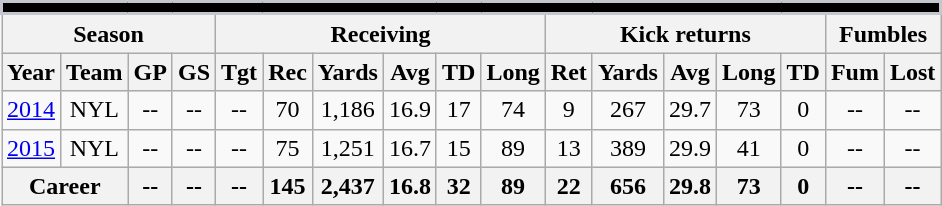<table class= "wikitable" float="left" border="1" style="text-align:center; width:45%;">
<tr>
<td ! colspan="22" style="background: #000000; border: 2px solid #C5C7CF; color: #FFFFFF;"></td>
</tr>
<tr>
<th colspan=4>Season</th>
<th colspan=6>Receiving</th>
<th colspan=5>Kick returns</th>
<th colspan=2>Fumbles</th>
</tr>
<tr>
<th>Year</th>
<th>Team</th>
<th>GP</th>
<th>GS</th>
<th>Tgt</th>
<th>Rec</th>
<th>Yards</th>
<th>Avg</th>
<th>TD</th>
<th>Long</th>
<th>Ret</th>
<th>Yards</th>
<th>Avg</th>
<th>Long</th>
<th>TD</th>
<th>Fum</th>
<th>Lost</th>
</tr>
<tr>
<td><a href='#'>2014</a></td>
<td>NYL</td>
<td>--</td>
<td>--</td>
<td>--</td>
<td>70</td>
<td>1,186</td>
<td>16.9</td>
<td>17</td>
<td>74</td>
<td>9</td>
<td>267</td>
<td>29.7</td>
<td>73</td>
<td>0</td>
<td>--</td>
<td>--</td>
</tr>
<tr>
<td><a href='#'>2015</a></td>
<td>NYL</td>
<td>--</td>
<td>--</td>
<td>--</td>
<td>75</td>
<td>1,251</td>
<td>16.7</td>
<td>15</td>
<td>89</td>
<td>13</td>
<td>389</td>
<td>29.9</td>
<td>41</td>
<td>0</td>
<td>--</td>
<td>--</td>
</tr>
<tr>
<th colspan="2">Career</th>
<th>--</th>
<th>--</th>
<th>--</th>
<th>145</th>
<th>2,437</th>
<th>16.8</th>
<th>32</th>
<th>89</th>
<th>22</th>
<th>656</th>
<th>29.8</th>
<th>73</th>
<th>0</th>
<th>--</th>
<th>--</th>
</tr>
</table>
